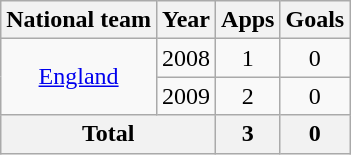<table class=wikitable style=text-align:center>
<tr>
<th>National team</th>
<th>Year</th>
<th>Apps</th>
<th>Goals</th>
</tr>
<tr>
<td rowspan=2><a href='#'>England</a></td>
<td>2008</td>
<td>1</td>
<td>0</td>
</tr>
<tr>
<td>2009</td>
<td>2</td>
<td>0</td>
</tr>
<tr>
<th colspan=2>Total</th>
<th>3</th>
<th>0</th>
</tr>
</table>
